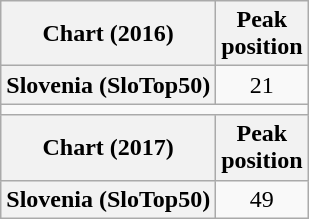<table class="wikitable sortable plainrowheaders" style="text-align:center">
<tr>
<th scope="col">Chart (2016)</th>
<th scope="col">Peak<br>position</th>
</tr>
<tr>
<th scope="row">Slovenia (SloTop50)</th>
<td>21</td>
</tr>
<tr>
<td colspan=2></td>
</tr>
<tr>
<th scope="col">Chart (2017)</th>
<th scope="col">Peak<br>position</th>
</tr>
<tr>
<th scope="row">Slovenia (SloTop50)</th>
<td>49</td>
</tr>
</table>
